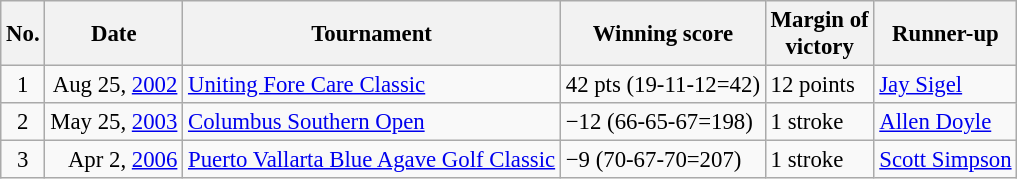<table class="wikitable" style="font-size:95%;">
<tr>
<th>No.</th>
<th>Date</th>
<th>Tournament</th>
<th>Winning score</th>
<th>Margin of<br>victory</th>
<th>Runner-up</th>
</tr>
<tr>
<td align=center>1</td>
<td align=right>Aug 25, <a href='#'>2002</a></td>
<td><a href='#'>Uniting Fore Care Classic</a></td>
<td>42 pts (19-11-12=42)</td>
<td>12 points</td>
<td> <a href='#'>Jay Sigel</a></td>
</tr>
<tr>
<td align=center>2</td>
<td align=right>May 25, <a href='#'>2003</a></td>
<td><a href='#'>Columbus Southern Open</a></td>
<td>−12 (66-65-67=198)</td>
<td>1 stroke</td>
<td> <a href='#'>Allen Doyle</a></td>
</tr>
<tr>
<td align=center>3</td>
<td align=right>Apr 2, <a href='#'>2006</a></td>
<td><a href='#'>Puerto Vallarta Blue Agave Golf Classic</a></td>
<td>−9 (70-67-70=207)</td>
<td>1 stroke</td>
<td> <a href='#'>Scott Simpson</a></td>
</tr>
</table>
